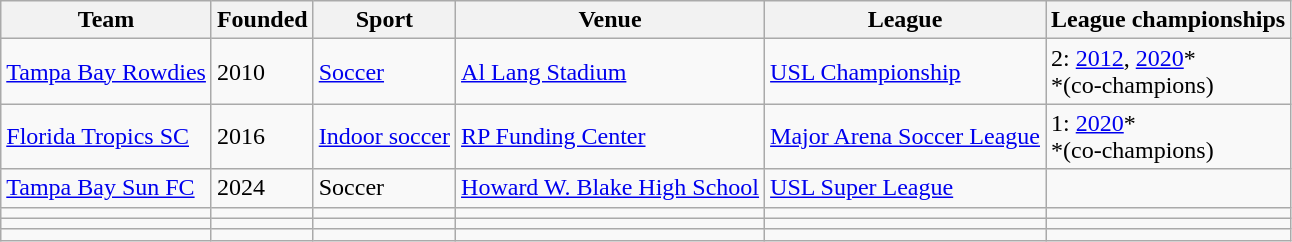<table class="sortable wikitable">
<tr>
<th>Team</th>
<th>Founded</th>
<th>Sport</th>
<th>Venue</th>
<th>League</th>
<th>League championships</th>
</tr>
<tr>
<td><a href='#'>Tampa Bay Rowdies</a></td>
<td>2010</td>
<td><a href='#'>Soccer</a></td>
<td><a href='#'>Al Lang Stadium</a></td>
<td><a href='#'>USL Championship</a></td>
<td>2: <a href='#'>2012</a>, <a href='#'>2020</a>*<br>*(co-champions)</td>
</tr>
<tr>
<td><a href='#'>Florida Tropics SC</a></td>
<td>2016</td>
<td><a href='#'>Indoor soccer</a></td>
<td><a href='#'>RP Funding Center</a></td>
<td><a href='#'>Major Arena Soccer League</a></td>
<td>1: <a href='#'>2020</a>*<br>*(co-champions)</td>
</tr>
<tr>
<td><a href='#'>Tampa Bay Sun FC</a></td>
<td>2024</td>
<td>Soccer</td>
<td><a href='#'>Howard W. Blake High School</a></td>
<td><a href='#'>USL Super League</a></td>
<td></td>
</tr>
<tr>
<td></td>
<td></td>
<td></td>
<td></td>
<td></td>
<td></td>
</tr>
<tr>
<td></td>
<td></td>
<td></td>
<td></td>
<td></td>
<td></td>
</tr>
<tr>
<td></td>
<td></td>
<td></td>
<td></td>
<td></td>
<td></td>
</tr>
</table>
